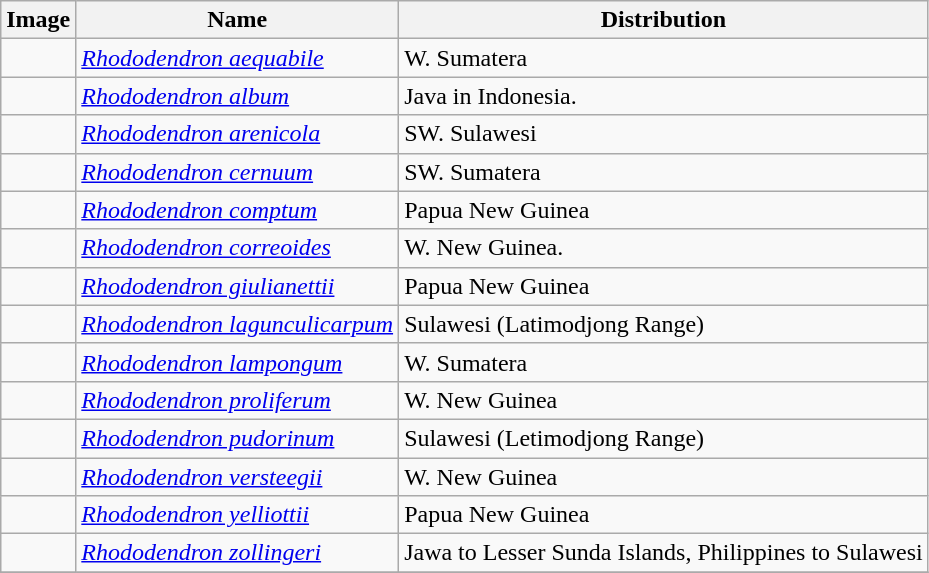<table class="wikitable collapsible">
<tr>
<th>Image</th>
<th>Name</th>
<th>Distribution</th>
</tr>
<tr>
<td></td>
<td><em><a href='#'>Rhododendron aequabile</a></em> </td>
<td>W. Sumatera</td>
</tr>
<tr>
<td></td>
<td><em><a href='#'>Rhododendron album</a></em> </td>
<td>Java in Indonesia.</td>
</tr>
<tr>
<td></td>
<td><em><a href='#'>Rhododendron arenicola</a></em> </td>
<td>SW. Sulawesi</td>
</tr>
<tr>
<td></td>
<td><em><a href='#'>Rhododendron cernuum</a></em> </td>
<td>SW. Sumatera</td>
</tr>
<tr>
<td></td>
<td><em><a href='#'>Rhododendron comptum</a></em> </td>
<td>Papua New Guinea</td>
</tr>
<tr>
<td></td>
<td><em><a href='#'>Rhododendron correoides</a></em> </td>
<td>W. New Guinea.</td>
</tr>
<tr>
<td></td>
<td><em><a href='#'>Rhododendron giulianettii</a></em> </td>
<td>Papua New Guinea</td>
</tr>
<tr>
<td></td>
<td><em><a href='#'>Rhododendron lagunculicarpum</a></em> </td>
<td>Sulawesi (Latimodjong Range)</td>
</tr>
<tr>
<td></td>
<td><em><a href='#'>Rhododendron lampongum</a></em> </td>
<td>W. Sumatera</td>
</tr>
<tr>
<td></td>
<td><em><a href='#'>Rhododendron proliferum</a></em> </td>
<td>W. New Guinea</td>
</tr>
<tr>
<td></td>
<td><em><a href='#'>Rhododendron pudorinum</a></em> </td>
<td>Sulawesi (Letimodjong Range)</td>
</tr>
<tr>
<td></td>
<td><em><a href='#'>Rhododendron versteegii</a></em> </td>
<td>W. New Guinea</td>
</tr>
<tr>
<td></td>
<td><em><a href='#'>Rhododendron yelliottii</a></em> </td>
<td>Papua New Guinea</td>
</tr>
<tr>
<td></td>
<td><em><a href='#'>Rhododendron zollingeri</a></em> </td>
<td>Jawa to Lesser Sunda Islands, Philippines to Sulawesi</td>
</tr>
<tr>
</tr>
</table>
